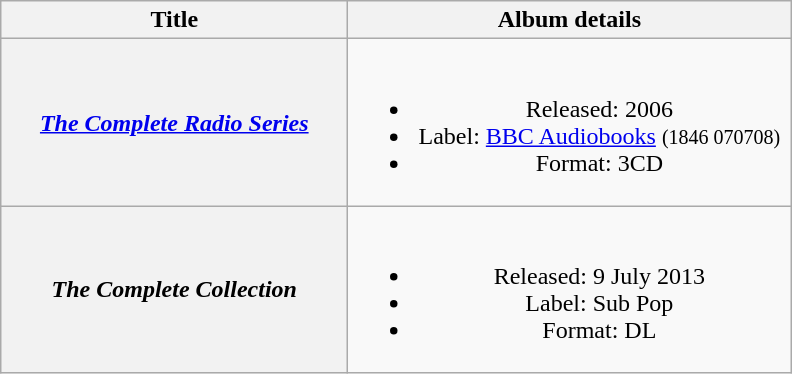<table class="wikitable plainrowheaders" style="text-align:center;">
<tr>
<th scope="col" style="width:14em;">Title</th>
<th scope="col" style="width:18em;">Album details</th>
</tr>
<tr>
<th scope="row"><em><a href='#'>The Complete Radio Series</a></em></th>
<td><br><ul><li>Released: 2006</li><li>Label: <a href='#'>BBC Audiobooks</a> <small>(1846 070708)</small></li><li>Format: 3CD</li></ul></td>
</tr>
<tr>
<th scope="row"><em>The Complete Collection</em></th>
<td><br><ul><li>Released: 9 July 2013</li><li>Label: Sub Pop</li><li>Format: DL</li></ul></td>
</tr>
</table>
